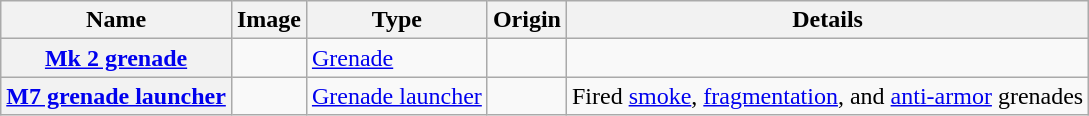<table class="wikitable sortable">
<tr>
<th scope="col">Name</th>
<th scope="col" class="unsortable">Image</th>
<th scope="col">Type</th>
<th scope="col">Origin</th>
<th scope="col" class="unsortable">Details</th>
</tr>
<tr>
<th scope="row"><a href='#'>Mk 2 grenade</a></th>
<td></td>
<td><a href='#'>Grenade</a></td>
<td></td>
<td></td>
</tr>
<tr>
<th scope="row"><a href='#'>M7 grenade launcher</a></th>
<td></td>
<td><a href='#'>Grenade launcher</a></td>
<td></td>
<td>Fired <a href='#'>smoke</a>, <a href='#'>fragmentation</a>, and <a href='#'>anti-armor</a> grenades</td>
</tr>
</table>
